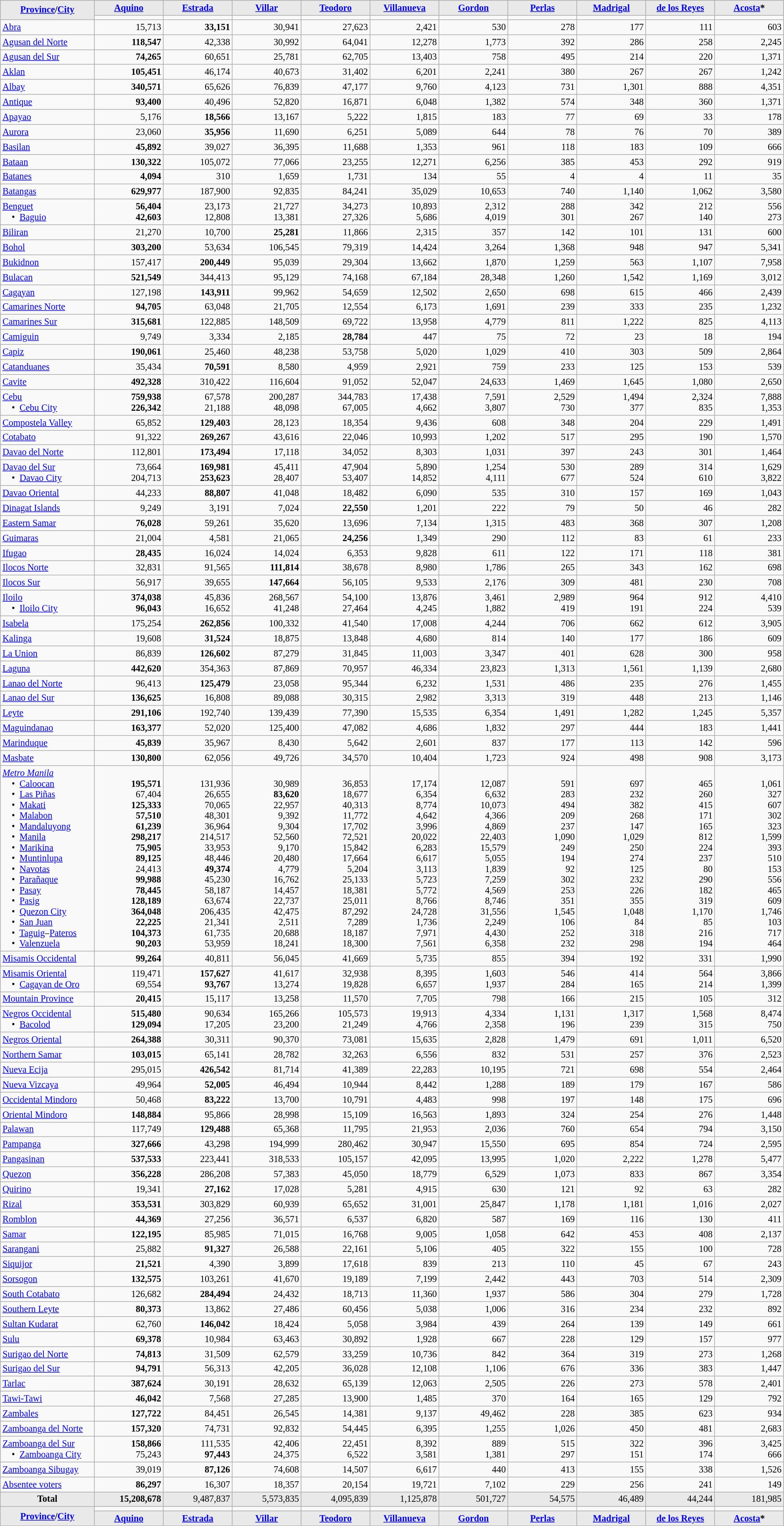<table class="wikitable" width=99% style="text-align:right; font-size:92%">
<tr bgcolor=#cccccc>
<th rowspan=2 style="background: #E9E9E9" width=12% align=left><a href='#'>Province</a>/<a href='#'>City</a></th>
<th style="background: #E9E9E9" width=8.8% align=center><a href='#'>Aquino</a></th>
<th style="background: #E9E9E9" width=8.8% align=center><a href='#'>Estrada</a></th>
<th style="background: #E9E9E9" width=8.8% align=center><a href='#'>Villar</a></th>
<th style="background: #E9E9E9" width=8.8% align=center><a href='#'>Teodoro</a></th>
<th style="background: #E9E9E9" width=8.8% align=center><a href='#'>Villanueva</a></th>
<th style="background: #E9E9E9" width=8.8% align=center><a href='#'>Gordon</a></th>
<th style="background: #E9E9E9" width=8.8% align=center><a href='#'>Perlas</a></th>
<th style="background: #E9E9E9" width=8.8% align=center><a href='#'>Madrigal</a></th>
<th style="background: #E9E9E9" width=8.8% align=center><a href='#'>de los Reyes</a></th>
<th style="background: #E9E9E9" width=8.8% align=center><a href='#'>Acosta</a>*</th>
</tr>
<tr>
<td></td>
<td></td>
<td></td>
<td></td>
<td></td>
<td></td>
<td></td>
<td></td>
<td></td>
<td></td>
</tr>
<tr>
<td align=left><a href='#'>Abra</a></td>
<td>15,713</td>
<td><strong>33,151</strong></td>
<td>30,941</td>
<td>27,623</td>
<td>2,421</td>
<td>530</td>
<td>278</td>
<td>177</td>
<td>111</td>
<td>603</td>
</tr>
<tr>
<td align=left><a href='#'>Agusan del Norte</a></td>
<td><strong>118,547</strong></td>
<td>42,338</td>
<td>30,992</td>
<td>64,041</td>
<td>12,278</td>
<td>1,773</td>
<td>392</td>
<td>286</td>
<td>258</td>
<td>2,245</td>
</tr>
<tr>
<td align=left><a href='#'>Agusan del Sur</a></td>
<td><strong>74,265</strong></td>
<td>60,651</td>
<td>25,781</td>
<td>62,705</td>
<td>13,403</td>
<td>758</td>
<td>495</td>
<td>214</td>
<td>220</td>
<td>1,371</td>
</tr>
<tr>
<td align=left><a href='#'>Aklan</a></td>
<td><strong>105,451</strong></td>
<td>46,174</td>
<td>40,673</td>
<td>31,402</td>
<td>6,201</td>
<td>2,241</td>
<td>380</td>
<td>267</td>
<td>267</td>
<td>1,242</td>
</tr>
<tr>
<td align=left><a href='#'>Albay</a></td>
<td><strong>340,571</strong></td>
<td>65,626</td>
<td>76,839</td>
<td>47,177</td>
<td>9,760</td>
<td>4,123</td>
<td>731</td>
<td>1,301</td>
<td>888</td>
<td>4,351</td>
</tr>
<tr>
<td align=left><a href='#'>Antique</a></td>
<td><strong>93,400</strong></td>
<td>40,496</td>
<td>52,820</td>
<td>16,871</td>
<td>6,048</td>
<td>1,382</td>
<td>574</td>
<td>348</td>
<td>360</td>
<td>1,371</td>
</tr>
<tr>
<td align=left><a href='#'>Apayao</a></td>
<td>5,176</td>
<td><strong>18,566</strong></td>
<td>13,167</td>
<td>5,222</td>
<td>1,815</td>
<td>183</td>
<td>77</td>
<td>69</td>
<td>33</td>
<td>178</td>
</tr>
<tr>
<td align=left><a href='#'>Aurora</a></td>
<td>23,060</td>
<td><strong>35,956</strong></td>
<td>11,690</td>
<td>6,251</td>
<td>5,089</td>
<td>644</td>
<td>78</td>
<td>76</td>
<td>70</td>
<td>389</td>
</tr>
<tr>
<td align=left><a href='#'>Basilan</a></td>
<td><strong>45,892</strong></td>
<td>39,027</td>
<td>36,395</td>
<td>11,688</td>
<td>1,353</td>
<td>961</td>
<td>118</td>
<td>183</td>
<td>109</td>
<td>666</td>
</tr>
<tr>
<td align=left><a href='#'>Bataan</a></td>
<td><strong>130,322</strong></td>
<td>105,072</td>
<td>77,066</td>
<td>23,255</td>
<td>12,271</td>
<td>6,256</td>
<td>385</td>
<td>453</td>
<td>292</td>
<td>919</td>
</tr>
<tr>
<td align=left><a href='#'>Batanes</a></td>
<td><strong>4,094</strong></td>
<td>310</td>
<td>1,659</td>
<td>1,731</td>
<td>134</td>
<td>55</td>
<td>4</td>
<td>4</td>
<td>11</td>
<td>35</td>
</tr>
<tr>
<td align=left><a href='#'>Batangas</a></td>
<td><strong>629,977</strong></td>
<td>187,900</td>
<td>92,835</td>
<td>84,241</td>
<td>35,029</td>
<td>10,653</td>
<td>740</td>
<td>1,140</td>
<td>1,062</td>
<td>3,580</td>
</tr>
<tr>
<td align=left><a href='#'>Benguet</a><br>    •  <a href='#'>Baguio</a></td>
<td><strong>56,404</strong><br><strong>42,603</strong></td>
<td>23,173<br>12,808</td>
<td>21,727<br>13,381</td>
<td>34,273<br>27,326</td>
<td>10,893<br>5,686</td>
<td>2,312<br>4,019</td>
<td>288<br>301</td>
<td>342<br>267</td>
<td>212<br>140</td>
<td>556<br>273</td>
</tr>
<tr>
<td align=left><a href='#'>Biliran</a></td>
<td>21,270</td>
<td>10,700</td>
<td><strong>25,281</strong></td>
<td>11,866</td>
<td>2,315</td>
<td>357</td>
<td>142</td>
<td>101</td>
<td>131</td>
<td>600</td>
</tr>
<tr>
<td align=left><a href='#'>Bohol</a></td>
<td><strong>303,200</strong></td>
<td>53,634</td>
<td>106,545</td>
<td>79,319</td>
<td>14,424</td>
<td>3,264</td>
<td>1,368</td>
<td>948</td>
<td>947</td>
<td>5,341</td>
</tr>
<tr>
<td align=left><a href='#'>Bukidnon</a></td>
<td>157,417</td>
<td><strong>200,449</strong></td>
<td>95,039</td>
<td>29,304</td>
<td>13,662</td>
<td>1,870</td>
<td>1,259</td>
<td>563</td>
<td>1,107</td>
<td>7,958</td>
</tr>
<tr>
<td align=left><a href='#'>Bulacan</a></td>
<td><strong>521,549</strong></td>
<td>344,413</td>
<td>95,129</td>
<td>74,168</td>
<td>67,184</td>
<td>28,348</td>
<td>1,260</td>
<td>1,542</td>
<td>1,169</td>
<td>3,012</td>
</tr>
<tr>
<td align=left><a href='#'>Cagayan</a></td>
<td>127,198</td>
<td><strong>143,911</strong></td>
<td>99,962</td>
<td>54,659</td>
<td>12,502</td>
<td>2,650</td>
<td>698</td>
<td>615</td>
<td>466</td>
<td>2,439</td>
</tr>
<tr>
<td align=left><a href='#'>Camarines Norte</a></td>
<td><strong>94,705</strong></td>
<td>63,048</td>
<td>21,705</td>
<td>12,554</td>
<td>6,173</td>
<td>1,691</td>
<td>239</td>
<td>333</td>
<td>235</td>
<td>1,232</td>
</tr>
<tr>
<td align=left><a href='#'>Camarines Sur</a></td>
<td><strong>315,681</strong></td>
<td>122,885</td>
<td>148,509</td>
<td>69,722</td>
<td>13,958</td>
<td>4,779</td>
<td>811</td>
<td>1,222</td>
<td>825</td>
<td>4,113</td>
</tr>
<tr>
<td align=left><a href='#'>Camiguin</a></td>
<td>9,749</td>
<td>3,334</td>
<td>2,185</td>
<td><strong>28,784</strong></td>
<td>447</td>
<td>75</td>
<td>72</td>
<td>23</td>
<td>18</td>
<td>194</td>
</tr>
<tr>
<td align=left><a href='#'>Capiz</a></td>
<td><strong>190,061</strong></td>
<td>25,460</td>
<td>48,238</td>
<td>53,758</td>
<td>5,020</td>
<td>1,029</td>
<td>410</td>
<td>303</td>
<td>509</td>
<td>2,864</td>
</tr>
<tr>
<td align=left><a href='#'>Catanduanes</a></td>
<td>35,434</td>
<td><strong>70,591</strong></td>
<td>8,580</td>
<td>4,959</td>
<td>2,921</td>
<td>759</td>
<td>233</td>
<td>125</td>
<td>153</td>
<td>539</td>
</tr>
<tr>
<td align=left><a href='#'>Cavite</a></td>
<td><strong>492,328</strong></td>
<td>310,422</td>
<td>116,604</td>
<td>91,052</td>
<td>52,047</td>
<td>24,633</td>
<td>1,469</td>
<td>1,645</td>
<td>1,080</td>
<td>2,650</td>
</tr>
<tr>
<td align=left><a href='#'>Cebu</a><br>    •  <a href='#'>Cebu City</a></td>
<td><strong>759,938</strong><br><strong>226,342</strong></td>
<td>67,578<br>21,188</td>
<td>200,287<br>48,098</td>
<td>344,783<br>67,005</td>
<td>17,438<br>4,662</td>
<td>7,591<br>3,807</td>
<td>2,529<br>730</td>
<td>1,494<br>377</td>
<td>2,324<br>835</td>
<td>7,888<br>1,353</td>
</tr>
<tr>
<td align=left><a href='#'>Compostela Valley</a></td>
<td>65,852</td>
<td><strong>129,403</strong></td>
<td>28,123</td>
<td>18,354</td>
<td>9,436</td>
<td>608</td>
<td>348</td>
<td>204</td>
<td>229</td>
<td>1,491</td>
</tr>
<tr>
<td align=left><a href='#'>Cotabato</a></td>
<td>91,322</td>
<td><strong>269,267</strong></td>
<td>43,616</td>
<td>22,046</td>
<td>10,993</td>
<td>1,202</td>
<td>517</td>
<td>295</td>
<td>190</td>
<td>1,570</td>
</tr>
<tr>
<td align=left><a href='#'>Davao del Norte</a></td>
<td>112,801</td>
<td><strong>173,494</strong></td>
<td>17,118</td>
<td>34,052</td>
<td>8,303</td>
<td>1,031</td>
<td>397</td>
<td>243</td>
<td>301</td>
<td>1,464</td>
</tr>
<tr>
<td align=left><a href='#'>Davao del Sur</a><br>    •  <a href='#'>Davao City</a></td>
<td>73,664<br>204,713</td>
<td><strong>169,981</strong><br><strong>253,623</strong></td>
<td>45,411<br>28,407</td>
<td>47,904<br>53,407</td>
<td>5,890<br>14,852</td>
<td>1,254<br>4,111</td>
<td>530<br>677</td>
<td>289<br>524</td>
<td>314<br>610</td>
<td>1,629<br>3,822</td>
</tr>
<tr>
<td align=left><a href='#'>Davao Oriental</a></td>
<td>44,233</td>
<td><strong>88,807</strong></td>
<td>41,048</td>
<td>18,482</td>
<td>6,090</td>
<td>535</td>
<td>310</td>
<td>157</td>
<td>169</td>
<td>1,043</td>
</tr>
<tr>
<td align=left><a href='#'>Dinagat Islands</a></td>
<td>9,249</td>
<td>3,191</td>
<td>7,024</td>
<td><strong>22,550</strong></td>
<td>1,201</td>
<td>222</td>
<td>79</td>
<td>50</td>
<td>46</td>
<td>282</td>
</tr>
<tr>
<td align=left><a href='#'>Eastern Samar</a></td>
<td><strong>76,028</strong></td>
<td>59,261</td>
<td>35,620</td>
<td>13,696</td>
<td>7,134</td>
<td>1,315</td>
<td>483</td>
<td>368</td>
<td>307</td>
<td>1,208</td>
</tr>
<tr>
<td align=left><a href='#'>Guimaras</a></td>
<td>21,004</td>
<td>4,581</td>
<td>21,065</td>
<td><strong>24,256</strong></td>
<td>1,349</td>
<td>290</td>
<td>112</td>
<td>83</td>
<td>61</td>
<td>233</td>
</tr>
<tr>
<td align=left><a href='#'>Ifugao</a></td>
<td><strong>28,435</strong></td>
<td>16,024</td>
<td>14,024</td>
<td>6,353</td>
<td>9,828</td>
<td>611</td>
<td>122</td>
<td>171</td>
<td>118</td>
<td>381</td>
</tr>
<tr>
<td align=left><a href='#'>Ilocos Norte</a></td>
<td>32,831</td>
<td>91,565</td>
<td><strong>111,814</strong></td>
<td>38,678</td>
<td>8,980</td>
<td>1,786</td>
<td>265</td>
<td>343</td>
<td>162</td>
<td>698</td>
</tr>
<tr>
<td align=left><a href='#'>Ilocos Sur</a></td>
<td>56,917</td>
<td>39,655</td>
<td><strong>147,664</strong></td>
<td>56,105</td>
<td>9,533</td>
<td>2,176</td>
<td>309</td>
<td>481</td>
<td>230</td>
<td>708</td>
</tr>
<tr>
<td align=left><a href='#'>Iloilo</a><br>    •  <a href='#'>Iloilo City</a></td>
<td><strong>374,038</strong><br><strong>96,043</strong></td>
<td>45,836<br>16,652</td>
<td>268,567<br>41,248</td>
<td>54,100<br>27,464</td>
<td>13,876<br>4,245</td>
<td>3,461<br>1,882</td>
<td>2,989<br>419</td>
<td>964<br>191</td>
<td>912<br>224</td>
<td>4,410<br>539</td>
</tr>
<tr>
<td align=left><a href='#'>Isabela</a></td>
<td>175,254</td>
<td><strong>262,856</strong></td>
<td>100,332</td>
<td>41,540</td>
<td>17,008</td>
<td>4,244</td>
<td>706</td>
<td>662</td>
<td>612</td>
<td>3,905</td>
</tr>
<tr>
<td align=left><a href='#'>Kalinga</a></td>
<td>19,608</td>
<td><strong>31,524</strong></td>
<td>18,875</td>
<td>13,848</td>
<td>4,680</td>
<td>814</td>
<td>140</td>
<td>177</td>
<td>186</td>
<td>609</td>
</tr>
<tr>
<td align=left><a href='#'>La Union</a></td>
<td>86,839</td>
<td><strong>126,602</strong></td>
<td>87,279</td>
<td>31,845</td>
<td>11,003</td>
<td>3,347</td>
<td>401</td>
<td>628</td>
<td>300</td>
<td>958</td>
</tr>
<tr>
<td align=left><a href='#'>Laguna</a></td>
<td><strong>442,620</strong></td>
<td>354,363</td>
<td>87,869</td>
<td>70,957</td>
<td>46,334</td>
<td>23,823</td>
<td>1,313</td>
<td>1,561</td>
<td>1,139</td>
<td>2,680</td>
</tr>
<tr>
<td align=left><a href='#'>Lanao del Norte</a></td>
<td>96,413</td>
<td><strong>125,479</strong></td>
<td>23,058</td>
<td>95,344</td>
<td>6,232</td>
<td>1,531</td>
<td>486</td>
<td>235</td>
<td>276</td>
<td>1,455</td>
</tr>
<tr>
<td align=left><a href='#'>Lanao del Sur</a></td>
<td><strong>136,625</strong></td>
<td>16,808</td>
<td>89,088</td>
<td>30,315</td>
<td>2,982</td>
<td>3,313</td>
<td>319</td>
<td>448</td>
<td>213</td>
<td>1,146</td>
</tr>
<tr>
<td align=left><a href='#'>Leyte</a></td>
<td><strong>291,106</strong></td>
<td>192,740</td>
<td>139,439</td>
<td>77,390</td>
<td>15,535</td>
<td>6,354</td>
<td>1,491</td>
<td>1,282</td>
<td>1,245</td>
<td>5,357</td>
</tr>
<tr>
<td align=left><a href='#'>Maguindanao</a></td>
<td><strong>163,377</strong></td>
<td>52,020</td>
<td>125,400</td>
<td>47,082</td>
<td>4,686</td>
<td>1,832</td>
<td>297</td>
<td>444</td>
<td>183</td>
<td>1,441</td>
</tr>
<tr>
<td align=left><a href='#'>Marinduque</a></td>
<td><strong>45,839</strong></td>
<td>35,967</td>
<td>8,430</td>
<td>5,642</td>
<td>2,601</td>
<td>837</td>
<td>177</td>
<td>113</td>
<td>142</td>
<td>596</td>
</tr>
<tr>
<td align=left><a href='#'>Masbate</a></td>
<td><strong>130,800</strong></td>
<td>62,056</td>
<td>49,726</td>
<td>34,570</td>
<td>10,404</td>
<td>1,723</td>
<td>924</td>
<td>498</td>
<td>908</td>
<td>3,173</td>
</tr>
<tr>
<td align=left><em><a href='#'>Metro Manila</a></em><br>    •  <a href='#'>Caloocan</a><br>    •  <a href='#'>Las Piñas</a> <br>    •  <a href='#'>Makati</a><br>    •  <a href='#'>Malabon</a><br>    •  <a href='#'>Mandaluyong</a><br>    •  <a href='#'>Manila</a><br>    •  <a href='#'>Marikina</a><br>    •  <a href='#'>Muntinlupa</a><br>    •  <a href='#'>Navotas</a><br>    •  <a href='#'>Parañaque</a><br>    •  <a href='#'>Pasay</a><br>    •  <a href='#'>Pasig</a><br>    •  <a href='#'>Quezon City</a><br>    •  <a href='#'>San Juan</a><br>    •  <a href='#'>Taguig</a>–<a href='#'>Pateros</a><br>    •  <a href='#'>Valenzuela</a></td>
<td><br><strong>195,571</strong><br>67,404<br><strong>125,333</strong><br><strong>57,510</strong><br><strong>61,239</strong><br><strong>298,217</strong><br><strong>75,905</strong><br><strong>89,125</strong><br>24,413<br><strong>99,988</strong><br><strong>78,445</strong><br><strong>128,189</strong><br><strong>364,048</strong><br><strong>22,225</strong><br><strong>104,373</strong><br><strong>90,203</strong></td>
<td><br>131,936<br>26,655<br>70,065<br>48,301<br>36,964<br>214,517<br>33,953<br>48,446<br><strong>49,374</strong><br>45,230<br>58,187<br>63,674<br>206,435<br>21,341<br>61,735<br>53,959</td>
<td><br>30,989<br><strong>83,620</strong><br>22,957<br>9,392<br>9,304<br>52,560<br>9,170<br>20,480<br>4,779<br>16,762<br>14,457<br>22,737<br>42,475<br>2,511<br>20,688<br>18,241</td>
<td><br>36,853<br>18,677<br>40,313<br>11,772<br>17,702<br>72,521<br>15,842<br>17,664<br>5,204<br>25,133<br>18,381<br>25,011<br>87,292<br>7,289<br>18,187<br>18,300</td>
<td><br>17,174<br>6,354<br>8,774<br>4,642<br>3,996<br>20,022<br>6,283<br>6,617<br>3,113<br>5,723<br>5,772<br>8,766<br>24,728<br>1,736<br>7,971<br>7,561</td>
<td><br>12,087<br>6,632<br>10,073<br>4,366<br>4,869<br>22,403<br>15,579<br>5,055<br>1,839<br>7,259<br>4,569<br>8,746<br>31,556<br>2,249<br>4,430<br>6,358</td>
<td><br>591<br>283<br>494<br>209<br>237<br>1,090<br>249<br>194<br>92<br>302<br>253<br>351<br>1,545<br>106<br>252<br>232</td>
<td><br>697<br>232<br>382<br>268<br>147<br>1,029<br>250<br>274<br>125<br>232<br>226<br>355<br>1,048<br>84<br>318<br>298</td>
<td><br>465<br>260<br>415<br>171<br>165<br>812<br>224<br>237<br>80<br>290<br>182<br>319<br>1,170<br>85<br>216<br>194</td>
<td><br>1,061<br>327<br>607<br>302<br>323<br>1,599<br>393<br>510<br>153<br>556<br>465<br>609<br>1,746<br>103<br>717<br>464</td>
</tr>
<tr>
<td align=left><a href='#'>Misamis Occidental</a></td>
<td><strong>99,264</strong></td>
<td>40,811</td>
<td>56,045</td>
<td>41,669</td>
<td>5,735</td>
<td>855</td>
<td>394</td>
<td>192</td>
<td>331</td>
<td>1,990</td>
</tr>
<tr>
<td align=left><a href='#'>Misamis Oriental</a><br>    •  <a href='#'>Cagayan de Oro</a></td>
<td>119,471<br>69,554</td>
<td><strong>157,627</strong><br><strong>93,767</strong></td>
<td>41,617<br>13,274</td>
<td>32,938<br>19,828</td>
<td>8,395<br>6,657</td>
<td>1,603<br>1,937</td>
<td>546<br>284</td>
<td>414<br>165</td>
<td>564<br>214</td>
<td>3,866<br>1,399</td>
</tr>
<tr>
<td align=left><a href='#'>Mountain Province</a></td>
<td><strong>20,415</strong></td>
<td>15,117</td>
<td>13,258</td>
<td>11,570</td>
<td>7,705</td>
<td>798</td>
<td>166</td>
<td>215</td>
<td>105</td>
<td>312</td>
</tr>
<tr>
<td align=left><a href='#'>Negros Occidental</a><br>    •  <a href='#'>Bacolod</a></td>
<td><strong>515,480</strong><br><strong>129,094</strong></td>
<td>90,634<br>17,205</td>
<td>165,266<br>23,200</td>
<td>105,573<br>21,249</td>
<td>19,913<br>4,766</td>
<td>4,334<br>2,358</td>
<td>1,131<br>196</td>
<td>1,317<br>239</td>
<td>1,568<br>315</td>
<td>8,474<br>750</td>
</tr>
<tr>
<td align=left><a href='#'>Negros Oriental</a></td>
<td><strong>264,388</strong></td>
<td>30,311</td>
<td>90,370</td>
<td>73,081</td>
<td>15,635</td>
<td>2,828</td>
<td>1,479</td>
<td>691</td>
<td>1,011</td>
<td>6,520</td>
</tr>
<tr>
<td align=left><a href='#'>Northern Samar</a></td>
<td><strong>103,015</strong></td>
<td>65,141</td>
<td>28,782</td>
<td>32,263</td>
<td>6,556</td>
<td>832</td>
<td>531</td>
<td>257</td>
<td>376</td>
<td>2,523</td>
</tr>
<tr>
<td align=left><a href='#'>Nueva Ecija</a></td>
<td>295,015</td>
<td><strong>426,542</strong></td>
<td>81,714</td>
<td>41,389</td>
<td>22,283</td>
<td>10,195</td>
<td>721</td>
<td>698</td>
<td>554</td>
<td>2,464</td>
</tr>
<tr>
<td align=left><a href='#'>Nueva Vizcaya</a></td>
<td>49,964</td>
<td><strong>52,005</strong></td>
<td>46,494</td>
<td>10,944</td>
<td>8,442</td>
<td>1,288</td>
<td>189</td>
<td>179</td>
<td>167</td>
<td>586</td>
</tr>
<tr>
<td align=left><a href='#'>Occidental Mindoro</a></td>
<td>50,468</td>
<td><strong>83,222</strong></td>
<td>13,700</td>
<td>10,791</td>
<td>4,483</td>
<td>998</td>
<td>197</td>
<td>148</td>
<td>175</td>
<td>696</td>
</tr>
<tr>
<td align=left><a href='#'>Oriental Mindoro</a></td>
<td><strong>148,884</strong></td>
<td>95,866</td>
<td>28,998</td>
<td>15,109</td>
<td>16,563</td>
<td>1,893</td>
<td>324</td>
<td>254</td>
<td>276</td>
<td>1,448</td>
</tr>
<tr>
<td align=left><a href='#'>Palawan</a></td>
<td>117,749</td>
<td><strong>129,488</strong></td>
<td>65,368</td>
<td>11,795</td>
<td>21,953</td>
<td>2,036</td>
<td>760</td>
<td>654</td>
<td>794</td>
<td>3,150</td>
</tr>
<tr>
<td align=left><a href='#'>Pampanga</a></td>
<td><strong>327,666</strong></td>
<td>43,298</td>
<td>194,999</td>
<td>280,462</td>
<td>30,947</td>
<td>15,550</td>
<td>695</td>
<td>854</td>
<td>724</td>
<td>2,595</td>
</tr>
<tr>
<td align=left><a href='#'>Pangasinan</a></td>
<td><strong>537,533</strong></td>
<td>223,441</td>
<td>318,533</td>
<td>105,157</td>
<td>42,095</td>
<td>13,995</td>
<td>1,020</td>
<td>2,222</td>
<td>1,278</td>
<td>5,477</td>
</tr>
<tr>
<td align=left><a href='#'>Quezon</a></td>
<td><strong>356,228</strong></td>
<td>286,208</td>
<td>57,383</td>
<td>45,050</td>
<td>18,779</td>
<td>6,529</td>
<td>1,073</td>
<td>833</td>
<td>867</td>
<td>3,354</td>
</tr>
<tr>
<td align=left><a href='#'>Quirino</a></td>
<td>19,341</td>
<td><strong>27,162</strong></td>
<td>17,028</td>
<td>5,281</td>
<td>4,915</td>
<td>630</td>
<td>121</td>
<td>92</td>
<td>63</td>
<td>282</td>
</tr>
<tr>
<td align=left><a href='#'>Rizal</a></td>
<td><strong>353,531</strong></td>
<td>303,829</td>
<td>60,939</td>
<td>65,652</td>
<td>31,001</td>
<td>25,847</td>
<td>1,178</td>
<td>1,181</td>
<td>1,016</td>
<td>2,027</td>
</tr>
<tr>
<td align=left><a href='#'>Romblon</a></td>
<td><strong>44,369</strong></td>
<td>27,256</td>
<td>36,571</td>
<td>6,537</td>
<td>6,820</td>
<td>587</td>
<td>169</td>
<td>116</td>
<td>130</td>
<td>411</td>
</tr>
<tr>
<td align=left><a href='#'>Samar</a></td>
<td><strong>122,195</strong></td>
<td>85,985</td>
<td>71,015</td>
<td>16,768</td>
<td>9,005</td>
<td>1,058</td>
<td>642</td>
<td>453</td>
<td>408</td>
<td>2,137</td>
</tr>
<tr>
<td align=left><a href='#'>Sarangani</a></td>
<td>25,882</td>
<td><strong>91,327</strong></td>
<td>26,588</td>
<td>22,161</td>
<td>5,106</td>
<td>405</td>
<td>322</td>
<td>155</td>
<td>100</td>
<td>728</td>
</tr>
<tr>
<td align=left><a href='#'>Siquijor</a></td>
<td><strong>21,521</strong></td>
<td>4,390</td>
<td>3,899</td>
<td>17,618</td>
<td>839</td>
<td>213</td>
<td>110</td>
<td>45</td>
<td>67</td>
<td>243</td>
</tr>
<tr>
<td align=left><a href='#'>Sorsogon</a></td>
<td><strong>132,575</strong></td>
<td>103,261</td>
<td>41,670</td>
<td>19,189</td>
<td>7,199</td>
<td>2,442</td>
<td>443</td>
<td>703</td>
<td>514</td>
<td>2,309</td>
</tr>
<tr>
<td align=left><a href='#'>South Cotabato</a></td>
<td>126,682</td>
<td><strong>284,494</strong></td>
<td>24,432</td>
<td>18,713</td>
<td>11,360</td>
<td>1,937</td>
<td>586</td>
<td>304</td>
<td>279</td>
<td>1,728</td>
</tr>
<tr>
<td align=left><a href='#'>Southern Leyte</a></td>
<td><strong>80,373</strong></td>
<td>13,862</td>
<td>27,486</td>
<td>60,456</td>
<td>5,038</td>
<td>1,006</td>
<td>316</td>
<td>234</td>
<td>232</td>
<td>892</td>
</tr>
<tr>
<td align=left><a href='#'>Sultan Kudarat</a></td>
<td>62,760</td>
<td><strong>146,042</strong></td>
<td>18,424</td>
<td>5,058</td>
<td>3,984</td>
<td>439</td>
<td>264</td>
<td>139</td>
<td>149</td>
<td>661</td>
</tr>
<tr>
<td align=left><a href='#'>Sulu</a></td>
<td><strong>69,378</strong></td>
<td>10,984</td>
<td>63,463</td>
<td>30,892</td>
<td>1,928</td>
<td>667</td>
<td>228</td>
<td>129</td>
<td>157</td>
<td>977</td>
</tr>
<tr>
<td align=left><a href='#'>Surigao del Norte</a></td>
<td><strong>74,813</strong></td>
<td>31,509</td>
<td>62,579</td>
<td>33,259</td>
<td>10,736</td>
<td>842</td>
<td>364</td>
<td>319</td>
<td>273</td>
<td>1,268</td>
</tr>
<tr>
<td align=left><a href='#'>Surigao del Sur</a></td>
<td><strong>94,791</strong></td>
<td>56,313</td>
<td>42,205</td>
<td>36,028</td>
<td>12,108</td>
<td>1,106</td>
<td>676</td>
<td>336</td>
<td>383</td>
<td>1,447</td>
</tr>
<tr>
<td align=left><a href='#'>Tarlac</a></td>
<td><strong>387,624</strong></td>
<td>30,191</td>
<td>28,632</td>
<td>65,139</td>
<td>12,063</td>
<td>2,505</td>
<td>226</td>
<td>273</td>
<td>578</td>
<td>2,401</td>
</tr>
<tr>
<td align=left><a href='#'>Tawi-Tawi</a></td>
<td><strong>46,042</strong></td>
<td>7,568</td>
<td>27,285</td>
<td>13,900</td>
<td>1,485</td>
<td>370</td>
<td>164</td>
<td>165</td>
<td>129</td>
<td>792</td>
</tr>
<tr>
<td align=left><a href='#'>Zambales</a></td>
<td><strong>127,722</strong></td>
<td>84,451</td>
<td>26,545</td>
<td>14,381</td>
<td>9,137</td>
<td>49,462</td>
<td>228</td>
<td>385</td>
<td>623</td>
<td>934</td>
</tr>
<tr>
<td align=left><a href='#'>Zamboanga del Norte</a></td>
<td><strong>157,320</strong></td>
<td>74,731</td>
<td>92,832</td>
<td>54,445</td>
<td>6,395</td>
<td>1,255</td>
<td>1,026</td>
<td>450</td>
<td>481</td>
<td>2,683</td>
</tr>
<tr>
<td align=left><a href='#'>Zamboanga del Sur</a><br>    •  <a href='#'>Zamboanga City</a></td>
<td><strong>158,866</strong><br>75,243</td>
<td>111,535<br><strong>97,443</strong></td>
<td>42,406<br>24,375</td>
<td>22,451<br>6,522</td>
<td>8,392<br>3,581</td>
<td>889<br>1,381</td>
<td>515<br>297</td>
<td>322<br>151</td>
<td>396<br>174</td>
<td>3,425<br>666</td>
</tr>
<tr>
<td align=left><a href='#'>Zamboanga Sibugay</a></td>
<td>39,019</td>
<td><strong>87,126</strong></td>
<td>74,608</td>
<td>14,507</td>
<td>6,617</td>
<td>440</td>
<td>413</td>
<td>155</td>
<td>338</td>
<td>1,526</td>
</tr>
<tr>
<td align=left><a href='#'>Absentee voters</a></td>
<td><strong>86,297</strong></td>
<td>16,307</td>
<td>18,357</td>
<td>20,154</td>
<td>19,721</td>
<td>7,102</td>
<td>229</td>
<td>256</td>
<td>241</td>
<td>149</td>
</tr>
<tr style="background:#E9E9E9">
<td align="center"><strong>Total</strong></td>
<td><strong>15,208,678</strong></td>
<td>9,487,837</td>
<td>5,573,835</td>
<td>4,095,839</td>
<td>1,125,878</td>
<td>501,727</td>
<td>54,575</td>
<td>46,489</td>
<td>44,244</td>
<td>181,985</td>
</tr>
<tr>
<th rowspan=2 style="background: #E9E9E9" width=12% align=left><a href='#'>Province</a>/<a href='#'>City</a></th>
<td></td>
<td></td>
<td></td>
<td></td>
<td></td>
<td></td>
<td></td>
<td></td>
<td></td>
<td></td>
</tr>
<tr bgcolor=#cccccc>
<th style="background: #E9E9E9" width=8.8% align=center><a href='#'>Aquino</a></th>
<th style="background: #E9E9E9" width=8.8% align=center><a href='#'>Estrada</a></th>
<th style="background: #E9E9E9" width=8.8% align=center><a href='#'>Villar</a></th>
<th style="background: #E9E9E9" width=8.8% align=center><a href='#'>Teodoro</a></th>
<th style="background: #E9E9E9" width=8.8% align=center><a href='#'>Villanueva</a></th>
<th style="background: #E9E9E9" width=8.8% align=center><a href='#'>Gordon</a></th>
<th style="background: #E9E9E9" width=8.8% align=center><a href='#'>Perlas</a></th>
<th style="background: #E9E9E9" width=8.8% align=center><a href='#'>Madrigal</a></th>
<th style="background: #E9E9E9" width=8.8% align=center><a href='#'>de los Reyes</a></th>
<th style="background: #E9E9E9" width=8.8% align=center><a href='#'>Acosta</a>*</th>
</tr>
</table>
